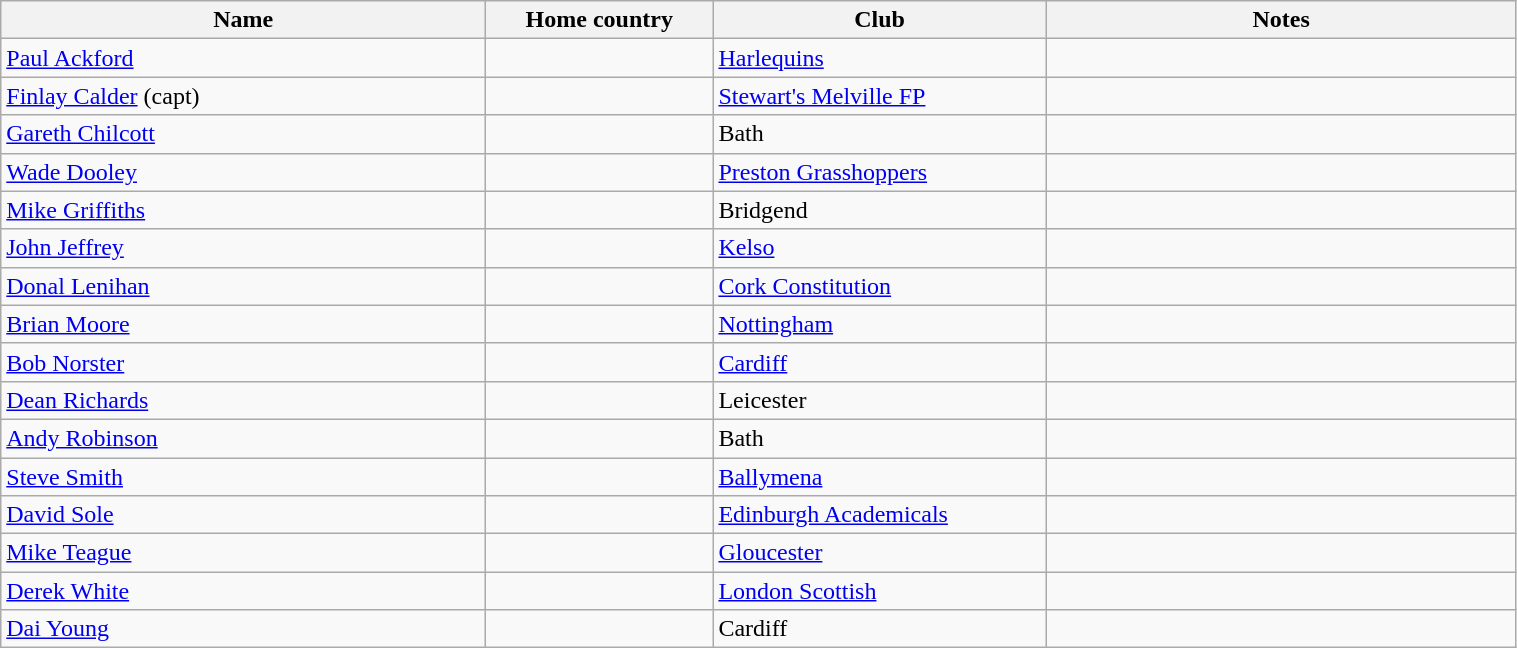<table class="wikitable" style="width:80%">
<tr>
<th width=32%>Name</th>
<th width=15%>Home country</th>
<th width=22%>Club</th>
<th width=36%>Notes</th>
</tr>
<tr>
<td><a href='#'>Paul Ackford</a></td>
<td></td>
<td><a href='#'>Harlequins</a></td>
<td></td>
</tr>
<tr>
<td><a href='#'>Finlay Calder</a> (capt)</td>
<td></td>
<td><a href='#'>Stewart's Melville FP</a></td>
<td></td>
</tr>
<tr>
<td><a href='#'>Gareth Chilcott</a></td>
<td></td>
<td>Bath</td>
<td></td>
</tr>
<tr>
<td><a href='#'>Wade Dooley</a></td>
<td></td>
<td><a href='#'>Preston Grasshoppers</a></td>
<td></td>
</tr>
<tr>
<td><a href='#'>Mike Griffiths</a></td>
<td></td>
<td>Bridgend</td>
<td></td>
</tr>
<tr>
<td><a href='#'>John Jeffrey</a></td>
<td></td>
<td><a href='#'>Kelso</a></td>
<td></td>
</tr>
<tr>
<td><a href='#'>Donal Lenihan</a></td>
<td></td>
<td><a href='#'>Cork Constitution</a></td>
<td></td>
</tr>
<tr>
<td><a href='#'>Brian Moore</a></td>
<td></td>
<td><a href='#'>Nottingham</a></td>
<td></td>
</tr>
<tr>
<td><a href='#'>Bob Norster</a></td>
<td></td>
<td><a href='#'>Cardiff</a></td>
<td></td>
</tr>
<tr>
<td><a href='#'>Dean Richards</a></td>
<td></td>
<td>Leicester</td>
<td></td>
</tr>
<tr>
<td><a href='#'>Andy Robinson</a></td>
<td></td>
<td>Bath</td>
<td></td>
</tr>
<tr>
<td><a href='#'>Steve Smith</a></td>
<td></td>
<td><a href='#'>Ballymena</a></td>
<td></td>
</tr>
<tr>
<td><a href='#'>David Sole</a></td>
<td></td>
<td><a href='#'>Edinburgh Academicals</a></td>
<td></td>
</tr>
<tr>
<td><a href='#'>Mike Teague</a></td>
<td></td>
<td><a href='#'>Gloucester</a></td>
<td></td>
</tr>
<tr>
<td><a href='#'>Derek White</a></td>
<td></td>
<td><a href='#'>London Scottish</a></td>
<td></td>
</tr>
<tr>
<td><a href='#'>Dai Young</a></td>
<td></td>
<td>Cardiff</td>
<td></td>
</tr>
</table>
